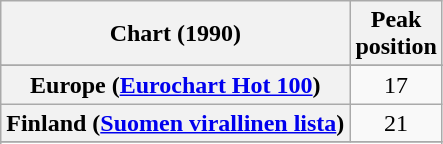<table class="wikitable sortable plainrowheaders" style="text-align:center">
<tr>
<th>Chart (1990)</th>
<th>Peak<br>position</th>
</tr>
<tr>
</tr>
<tr>
</tr>
<tr>
</tr>
<tr>
<th scope="row">Europe (<a href='#'>Eurochart Hot 100</a>)</th>
<td>17</td>
</tr>
<tr>
<th scope="row">Finland (<a href='#'>Suomen virallinen lista</a>)</th>
<td>21</td>
</tr>
<tr>
</tr>
<tr>
</tr>
<tr>
</tr>
<tr>
</tr>
<tr>
</tr>
<tr>
</tr>
<tr>
</tr>
</table>
